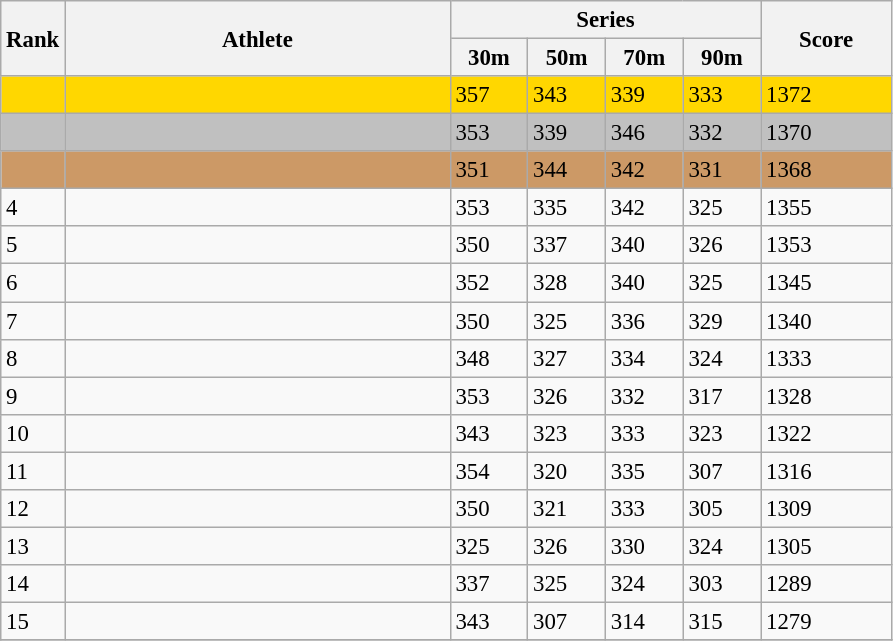<table class="wikitable" style="font-size:95%" style="width:35em;" style="text-align:center">
<tr>
<th rowspan=2>Rank</th>
<th rowspan=2 width=250>Athlete</th>
<th colspan=4 width=200>Series</th>
<th rowspan=2 width=80>Score</th>
</tr>
<tr>
<th>30m</th>
<th>50m</th>
<th>70m</th>
<th>90m</th>
</tr>
<tr bgcolor=gold>
<td></td>
<td align=left></td>
<td>357</td>
<td>343</td>
<td>339</td>
<td>333</td>
<td>1372</td>
</tr>
<tr bgcolor=silver>
<td></td>
<td align=left></td>
<td>353</td>
<td>339</td>
<td>346</td>
<td>332</td>
<td>1370</td>
</tr>
<tr bgcolor=cc9966>
<td></td>
<td align=left></td>
<td>351</td>
<td>344</td>
<td>342</td>
<td>331</td>
<td>1368</td>
</tr>
<tr>
<td>4</td>
<td align=left></td>
<td>353</td>
<td>335</td>
<td>342</td>
<td>325</td>
<td>1355</td>
</tr>
<tr>
<td>5</td>
<td align=left></td>
<td>350</td>
<td>337</td>
<td>340</td>
<td>326</td>
<td>1353</td>
</tr>
<tr>
<td>6</td>
<td align=left></td>
<td>352</td>
<td>328</td>
<td>340</td>
<td>325</td>
<td>1345</td>
</tr>
<tr>
<td>7</td>
<td align=left></td>
<td>350</td>
<td>325</td>
<td>336</td>
<td>329</td>
<td>1340</td>
</tr>
<tr>
<td>8</td>
<td align=left></td>
<td>348</td>
<td>327</td>
<td>334</td>
<td>324</td>
<td>1333</td>
</tr>
<tr>
<td>9</td>
<td align=left></td>
<td>353</td>
<td>326</td>
<td>332</td>
<td>317</td>
<td>1328</td>
</tr>
<tr>
<td>10</td>
<td align=left></td>
<td>343</td>
<td>323</td>
<td>333</td>
<td>323</td>
<td>1322</td>
</tr>
<tr>
<td>11</td>
<td align=left></td>
<td>354</td>
<td>320</td>
<td>335</td>
<td>307</td>
<td>1316</td>
</tr>
<tr>
<td>12</td>
<td align=left></td>
<td>350</td>
<td>321</td>
<td>333</td>
<td>305</td>
<td>1309</td>
</tr>
<tr>
<td>13</td>
<td align=left></td>
<td>325</td>
<td>326</td>
<td>330</td>
<td>324</td>
<td>1305</td>
</tr>
<tr>
<td>14</td>
<td align=left></td>
<td>337</td>
<td>325</td>
<td>324</td>
<td>303</td>
<td>1289</td>
</tr>
<tr>
<td>15</td>
<td align=left></td>
<td>343</td>
<td>307</td>
<td>314</td>
<td>315</td>
<td>1279</td>
</tr>
<tr>
</tr>
</table>
